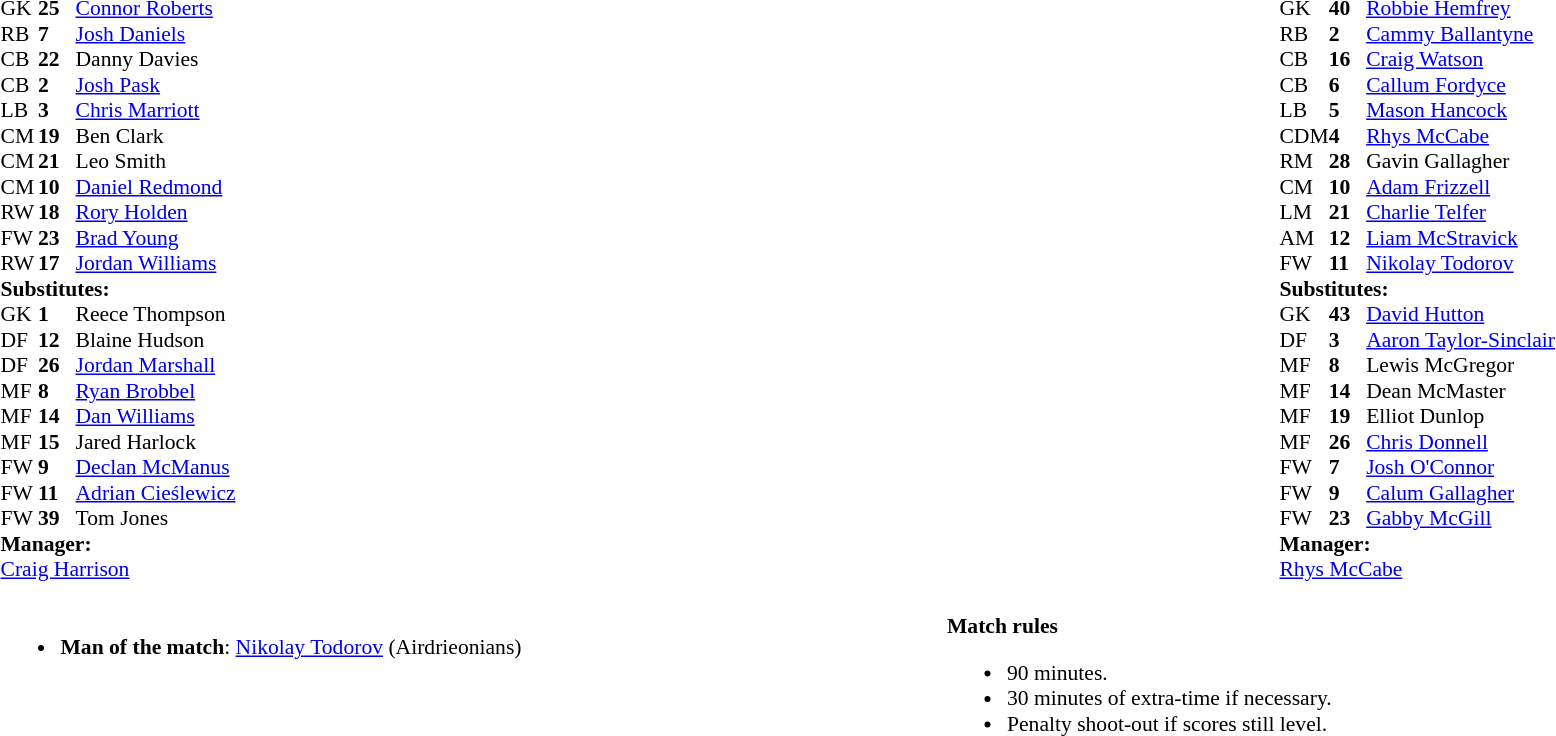<table style="width:100%">
<tr>
<td style="vertical-align:top; width:50%"><br><table cellspacing="0" cellpadding="0" style="font-size:90%">
<tr>
<th width=25></th>
<th width=25></th>
</tr>
<tr>
<td>GK</td>
<td><strong>25</strong></td>
<td> <a href='#'>Connor Roberts</a></td>
</tr>
<tr>
<td>RB</td>
<td><strong>7</strong></td>
<td> <a href='#'>Josh Daniels</a></td>
</tr>
<tr>
<td>CB</td>
<td><strong>22</strong></td>
<td> Danny Davies</td>
</tr>
<tr>
<td>CB</td>
<td><strong>2</strong></td>
<td> <a href='#'>Josh Pask</a></td>
</tr>
<tr>
<td>LB</td>
<td><strong>3</strong></td>
<td> <a href='#'>Chris Marriott</a></td>
</tr>
<tr>
<td>CM</td>
<td><strong>19</strong></td>
<td> Ben Clark </td>
</tr>
<tr>
<td>CM</td>
<td><strong>21</strong></td>
<td> Leo Smith </td>
</tr>
<tr>
<td>CM</td>
<td><strong>10</strong></td>
<td> <a href='#'>Daniel Redmond</a> </td>
</tr>
<tr>
<td>RW</td>
<td><strong>18</strong></td>
<td> <a href='#'>Rory Holden</a> </td>
</tr>
<tr>
<td>FW</td>
<td><strong>23</strong></td>
<td> <a href='#'>Brad Young</a></td>
</tr>
<tr>
<td>RW</td>
<td><strong>17</strong></td>
<td> <a href='#'>Jordan Williams</a> </td>
</tr>
<tr>
<td colspan=4><strong>Substitutes:</strong></td>
</tr>
<tr>
<td>GK</td>
<td><strong>1</strong></td>
<td> Reece Thompson</td>
</tr>
<tr>
<td>DF</td>
<td><strong>12</strong></td>
<td> Blaine Hudson</td>
</tr>
<tr>
<td>DF</td>
<td><strong>26</strong></td>
<td> <a href='#'>Jordan Marshall</a> </td>
</tr>
<tr>
<td>MF</td>
<td><strong>8</strong></td>
<td> <a href='#'>Ryan Brobbel</a> </td>
</tr>
<tr>
<td>MF</td>
<td><strong>14</strong></td>
<td> <a href='#'>Dan Williams</a> </td>
</tr>
<tr>
<td>MF</td>
<td><strong>15</strong></td>
<td> Jared Harlock</td>
</tr>
<tr>
<td>FW</td>
<td><strong>9</strong></td>
<td> <a href='#'>Declan McManus</a> </td>
</tr>
<tr>
<td>FW</td>
<td><strong>11</strong></td>
<td> <a href='#'>Adrian Cieślewicz</a> </td>
</tr>
<tr>
<td>FW</td>
<td><strong>39</strong></td>
<td> Tom Jones</td>
</tr>
<tr>
<td colspan=4><strong>Manager:</strong></td>
</tr>
<tr>
<td colspan="4"> <a href='#'>Craig Harrison</a></td>
</tr>
</table>
</td>
<td style="vertical-align:top; width:50%"><br><table cellspacing="0" cellpadding="0" style="font-size:90%; margin:auto">
<tr>
<th width=25></th>
<th width=25></th>
</tr>
<tr>
<td>GK</td>
<td><strong>40</strong></td>
<td> <a href='#'>Robbie Hemfrey</a></td>
</tr>
<tr>
<td>RB</td>
<td><strong>2</strong></td>
<td> <a href='#'>Cammy Ballantyne</a></td>
</tr>
<tr>
<td>CB</td>
<td><strong>16</strong></td>
<td> <a href='#'>Craig Watson</a></td>
</tr>
<tr>
<td>CB</td>
<td><strong>6</strong></td>
<td> <a href='#'>Callum Fordyce</a></td>
</tr>
<tr>
<td>LB</td>
<td><strong>5</strong></td>
<td> <a href='#'>Mason Hancock</a></td>
</tr>
<tr>
<td>CDM</td>
<td><strong>4</strong></td>
<td> <a href='#'>Rhys McCabe</a> </td>
</tr>
<tr>
<td>RM</td>
<td><strong>28</strong></td>
<td> Gavin Gallagher  </td>
</tr>
<tr>
<td>CM</td>
<td><strong>10</strong></td>
<td> <a href='#'>Adam Frizzell</a></td>
</tr>
<tr>
<td>LM</td>
<td><strong>21</strong></td>
<td> <a href='#'>Charlie Telfer</a></td>
</tr>
<tr>
<td>AM</td>
<td><strong>12</strong></td>
<td> <a href='#'>Liam McStravick</a>  </td>
</tr>
<tr>
<td>FW</td>
<td><strong>11</strong></td>
<td> <a href='#'>Nikolay Todorov</a> </td>
</tr>
<tr>
<td colspan=4><strong>Substitutes:</strong></td>
</tr>
<tr>
<td>GK</td>
<td><strong>43</strong></td>
<td> <a href='#'>David Hutton</a></td>
</tr>
<tr>
<td>DF</td>
<td><strong>3</strong></td>
<td> <a href='#'>Aaron Taylor-Sinclair</a></td>
</tr>
<tr>
<td>MF</td>
<td><strong>8</strong></td>
<td> Lewis McGregor</td>
</tr>
<tr>
<td>MF</td>
<td><strong>14</strong></td>
<td> Dean McMaster </td>
</tr>
<tr>
<td>MF</td>
<td><strong>19</strong></td>
<td> Elliot Dunlop</td>
</tr>
<tr>
<td>MF</td>
<td><strong>26</strong></td>
<td> <a href='#'>Chris Donnell</a> </td>
</tr>
<tr>
<td>FW</td>
<td><strong>7</strong></td>
<td> <a href='#'>Josh O'Connor</a> </td>
</tr>
<tr>
<td>FW</td>
<td><strong>9</strong></td>
<td> <a href='#'>Calum Gallagher</a> </td>
</tr>
<tr>
<td>FW</td>
<td><strong>23</strong></td>
<td> <a href='#'>Gabby McGill</a></td>
</tr>
<tr>
<td colspan=4><strong>Manager:</strong></td>
</tr>
<tr>
<td colspan="4"> <a href='#'>Rhys McCabe</a></td>
</tr>
</table>
</td>
</tr>
<tr>
<td style="width:50%; vertical-align:top; font-size: 90%;"><br><ul><li><strong>Man of the match</strong>: <a href='#'>Nikolay Todorov</a> (Airdrieonians)</li></ul></td>
<td style="width:50%; vertical-align:top; font-size: 90%;"><br><strong>Match rules</strong><ul><li>90 minutes.</li><li>30 minutes of extra-time if necessary.</li><li>Penalty shoot-out if scores still level.</li></ul></td>
</tr>
</table>
